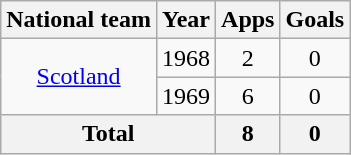<table class="wikitable" style="text-align:center">
<tr>
<th>National team</th>
<th>Year</th>
<th>Apps</th>
<th>Goals</th>
</tr>
<tr>
<td rowspan="2"><a href='#'>Scotland</a></td>
<td>1968</td>
<td>2</td>
<td>0</td>
</tr>
<tr>
<td>1969</td>
<td>6</td>
<td>0</td>
</tr>
<tr>
<th colspan="2">Total</th>
<th>8</th>
<th>0</th>
</tr>
</table>
